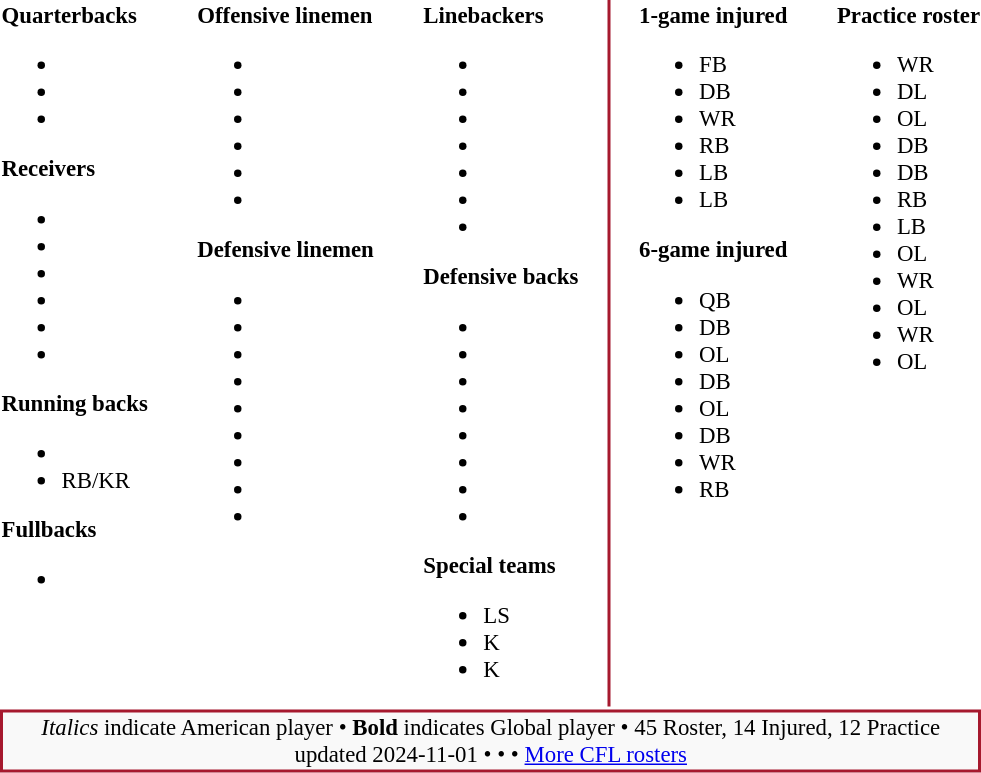<table class="toccolours" style="text-align: left;">
<tr>
<td style="font-size: 95%;vertical-align:top;"><strong>Quarterbacks</strong><br><ul><li></li><li></li><li></li></ul><strong>Receivers</strong><ul><li></li><li></li><li></li><li></li><li></li><li></li></ul><strong>Running backs</strong><ul><li></li><li> RB/KR</li></ul><strong>Fullbacks</strong><ul><li></li></ul></td>
<td style="width: 25px;"></td>
<td style="font-size: 95%;vertical-align:top;"><strong>Offensive linemen</strong><br><ul><li></li><li></li><li></li><li></li><li></li><li></li></ul><strong>Defensive linemen</strong><ul><li></li><li></li><li></li><li></li><li></li><li></li><li></li><li></li><li></li></ul></td>
<td style="width: 25px;"></td>
<td style="font-size: 95%;vertical-align:top;"><strong>Linebackers </strong><br><ul><li></li><li></li><li></li><li></li><li></li><li></li><li></li></ul><strong>Defensive backs</strong><ul><li></li><li></li><li></li><li></li><li></li><li></li><li></li><li></li></ul><strong>Special teams</strong><ul><li> LS</li><li> K</li><li> K</li></ul></td>
<td style="width: 12px;"></td>
<td style="width: 0.5px; background-color:#A6192E"></td>
<td style="width: 12px;"></td>
<td style="font-size: 95%;vertical-align:top;"><strong>1-game injured </strong><br><ul><li> FB</li><li> DB</li><li> WR</li><li> RB</li><li> LB</li><li> LB</li></ul><strong>6-game injured </strong><ul><li> QB</li><li> DB</li><li> OL</li><li> DB</li><li> OL</li><li> DB</li><li> WR</li><li> RB</li></ul></td>
<td style="width: 25px;"></td>
<td style="font-size: 95%;vertical-align:top;"><strong>Practice roster</strong><br><ul><li> WR</li><li> DL</li><li> OL</li><li> DB</li><li> DB</li><li> RB</li><li> LB</li><li> OL</li><li> WR</li><li> OL</li><li> WR</li><li> OL</li></ul></td>
</tr>
<tr>
<td style="text-align:center;font-size: 95%;background:#F9F9F9;border:2px solid #A6192E" colspan="12"><em>Italics</em> indicate American player • <strong>Bold</strong> indicates Global player • 45 Roster, 14 Injured, 12 Practice<br><span></span> updated 2024-11-01 • <span></span> • <span></span> • <a href='#'>More CFL rosters</a></td>
</tr>
<tr>
</tr>
</table>
